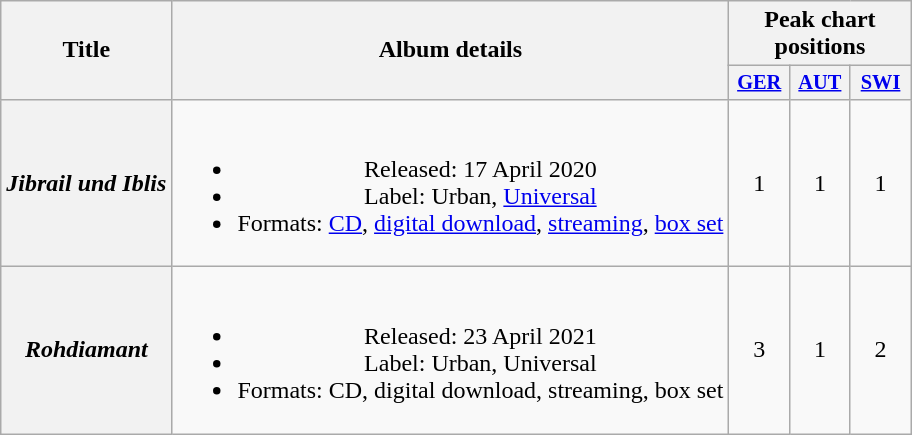<table class="wikitable plainrowheaders" style="text-align:center;">
<tr>
<th scope="col" rowspan="2">Title</th>
<th scope="col" rowspan="2">Album details</th>
<th scope="col" colspan="3">Peak chart positions</th>
</tr>
<tr>
<th style="width:2.5em; font-size:85%"><a href='#'>GER</a><br></th>
<th style="width:2.5em; font-size:85%"><a href='#'>AUT</a><br></th>
<th style="width:2.5em; font-size:85%"><a href='#'>SWI</a><br></th>
</tr>
<tr>
<th scope="row"><em>Jibrail und Iblis</em></th>
<td><br><ul><li>Released: 17 April 2020</li><li>Label: Urban, <a href='#'>Universal</a></li><li>Formats: <a href='#'>CD</a>, <a href='#'>digital download</a>, <a href='#'>streaming</a>, <a href='#'>box set</a></li></ul></td>
<td>1</td>
<td>1</td>
<td>1</td>
</tr>
<tr>
<th scope="row"><em>Rohdiamant</em></th>
<td><br><ul><li>Released: 23 April 2021</li><li>Label: Urban, Universal</li><li>Formats: CD, digital download, streaming, box set</li></ul></td>
<td>3</td>
<td>1</td>
<td>2</td>
</tr>
</table>
